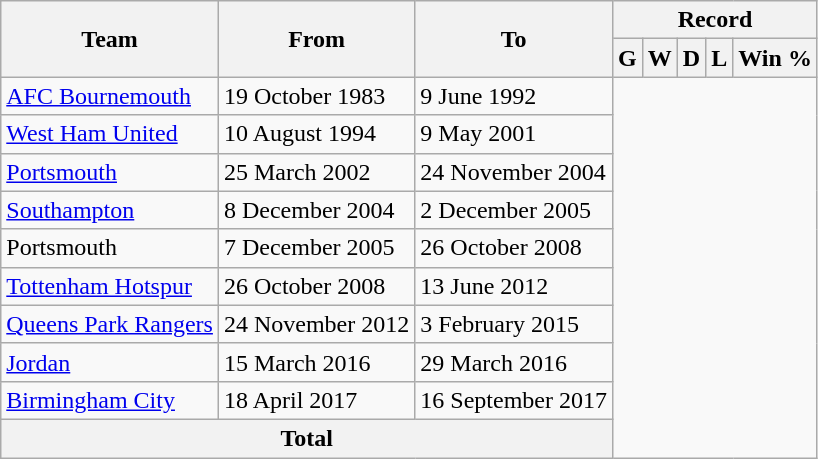<table class="wikitable" style="text-align: center">
<tr>
<th rowspan="2">Team</th>
<th rowspan="2">From</th>
<th rowspan="2">To</th>
<th colspan="5">Record</th>
</tr>
<tr>
<th>G</th>
<th>W</th>
<th>D</th>
<th>L</th>
<th>Win %</th>
</tr>
<tr>
<td style="text-align:left;"><a href='#'>AFC Bournemouth</a></td>
<td style="text-align:left;">19 October 1983</td>
<td align=left>9 June 1992<br></td>
</tr>
<tr>
<td style="text-align:left;"><a href='#'>West Ham United</a></td>
<td style="text-align:left;">10 August 1994</td>
<td align=left>9 May 2001<br></td>
</tr>
<tr>
<td style="text-align:left;"><a href='#'>Portsmouth</a></td>
<td style="text-align:left;">25 March 2002</td>
<td align=left>24 November 2004<br></td>
</tr>
<tr>
<td style="text-align:left;"><a href='#'>Southampton</a></td>
<td style="text-align:left;">8 December 2004</td>
<td align=left>2 December 2005<br></td>
</tr>
<tr>
<td style="text-align:left;">Portsmouth</td>
<td style="text-align:left;">7 December 2005</td>
<td align=left>26 October 2008<br></td>
</tr>
<tr>
<td style="text-align:left;"><a href='#'>Tottenham Hotspur</a></td>
<td style="text-align:left;">26 October 2008</td>
<td align=left>13 June 2012<br></td>
</tr>
<tr>
<td style="text-align:left;"><a href='#'>Queens Park Rangers</a></td>
<td style="text-align:left;">24 November 2012</td>
<td align=left>3 February 2015<br></td>
</tr>
<tr>
<td style="text-align:left;"><a href='#'>Jordan</a></td>
<td style="text-align:left;">15 March 2016</td>
<td align=left>29 March 2016<br></td>
</tr>
<tr>
<td align=left><a href='#'>Birmingham City</a></td>
<td align=left>18 April 2017</td>
<td align=left>16 September 2017<br></td>
</tr>
<tr>
<th style="text-align:center;" colspan="3">Total<br></th>
</tr>
</table>
